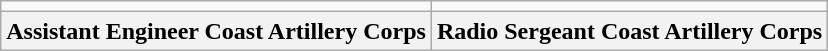<table class="wikitable" style="text-align:center">
<tr>
<td></td>
<td></td>
</tr>
<tr>
<th>Assistant Engineer Coast Artillery Corps</th>
<th>Radio Sergeant Coast Artillery Corps</th>
</tr>
</table>
